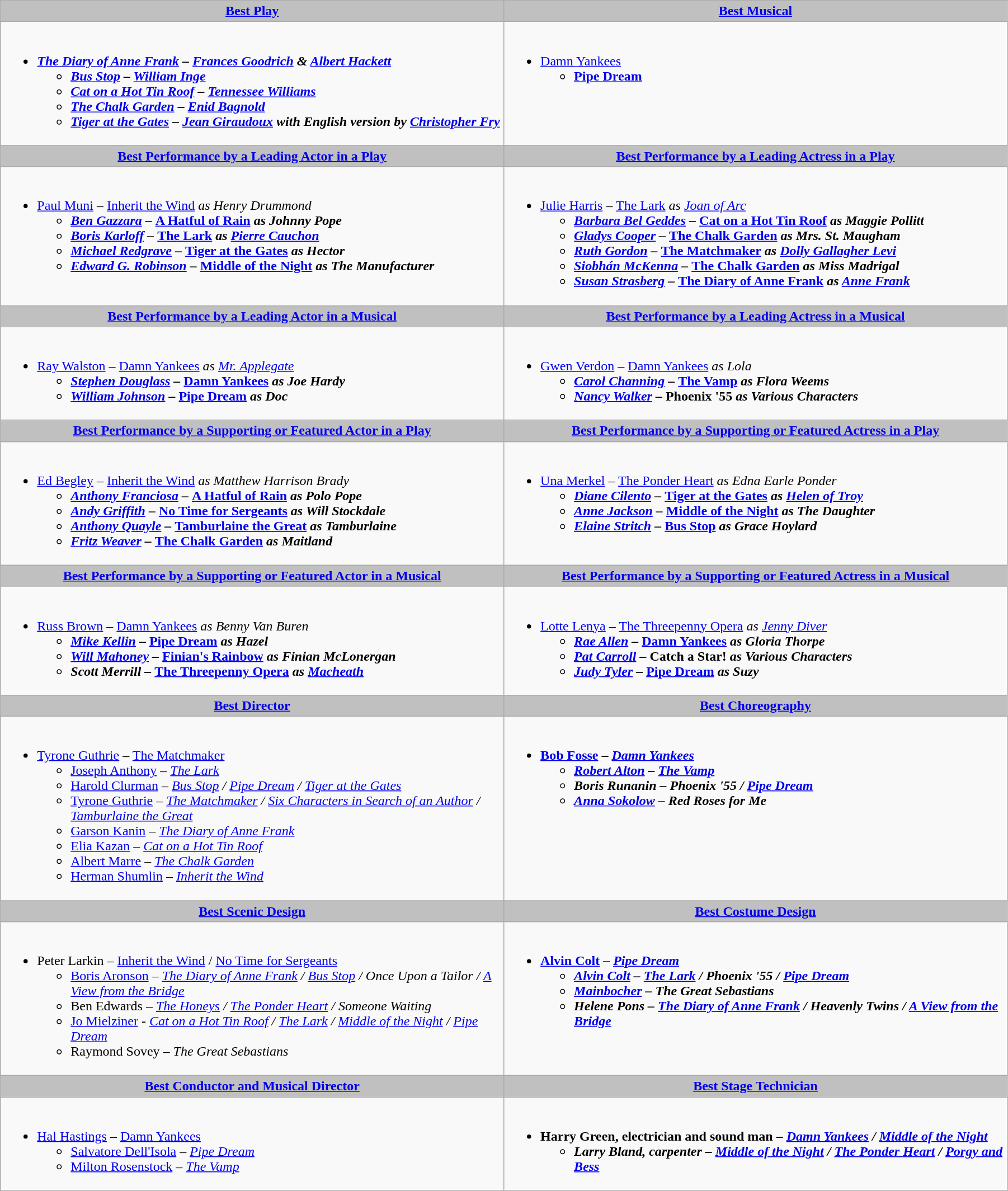<table class=wikitable width="95%">
<tr>
<th style="background:#C0C0C0;" ! width="50%"><a href='#'>Best Play</a></th>
<th style="background:#C0C0C0;" ! width="50%"><a href='#'>Best Musical</a></th>
</tr>
<tr>
<td valign="top"><br><ul><li><strong><em><a href='#'>The Diary of Anne Frank</a><em> – <a href='#'>Frances Goodrich</a> & <a href='#'>Albert Hackett</a><strong><ul><li></em><a href='#'>Bus Stop</a><em> – <a href='#'>William Inge</a></li><li></em><a href='#'>Cat on a Hot Tin Roof</a><em> – <a href='#'>Tennessee Williams</a></li><li></em><a href='#'>The Chalk Garden</a><em> – <a href='#'>Enid Bagnold</a></li><li></em><a href='#'>Tiger at the Gates</a><em> – <a href='#'>Jean Giraudoux</a> with English version by <a href='#'>Christopher Fry</a></li></ul></li></ul></td>
<td valign="top"><br><ul><li></em></strong><a href='#'>Damn Yankees</a><strong><em><ul><li></em><a href='#'>Pipe Dream</a><em></li></ul></li></ul></td>
</tr>
<tr>
<th style="background:#C0C0C0;" ! style="width="50%"><a href='#'>Best Performance by a Leading Actor in a Play</a></th>
<th style="background:#C0C0C0;" ! style="width="50%"><a href='#'>Best Performance by a Leading Actress in a Play</a></th>
</tr>
<tr>
<td valign="top"><br><ul><li></strong><a href='#'>Paul Muni</a> – </em><a href='#'>Inherit the Wind</a><em> as Henry Drummond<strong><ul><li><a href='#'>Ben Gazzara</a> – </em><a href='#'>A Hatful of Rain</a><em> as Johnny Pope</li><li><a href='#'>Boris Karloff</a> – </em><a href='#'>The Lark</a><em> as <a href='#'>Pierre Cauchon</a></li><li><a href='#'>Michael Redgrave</a> – </em><a href='#'>Tiger at the Gates</a><em> as Hector</li><li><a href='#'>Edward G. Robinson</a> – </em><a href='#'>Middle of the Night</a><em> as The Manufacturer</li></ul></li></ul></td>
<td valign="top"><br><ul><li></strong><a href='#'>Julie Harris</a> – </em><a href='#'>The Lark</a><em> as <a href='#'>Joan of Arc</a><strong><ul><li><a href='#'>Barbara Bel Geddes</a> – </em><a href='#'>Cat on a Hot Tin Roof</a><em> as Maggie Pollitt</li><li><a href='#'>Gladys Cooper</a> – </em><a href='#'>The Chalk Garden</a><em> as Mrs. St. Maugham</li><li><a href='#'>Ruth Gordon</a> – </em><a href='#'>The Matchmaker</a><em> as <a href='#'>Dolly Gallagher Levi</a></li><li><a href='#'>Siobhán McKenna</a> – </em><a href='#'>The Chalk Garden</a><em> as Miss Madrigal</li><li><a href='#'>Susan Strasberg</a> – </em><a href='#'>The Diary of Anne Frank</a><em> as <a href='#'>Anne Frank</a></li></ul></li></ul></td>
</tr>
<tr>
<th style="background:#C0C0C0;" ! style="width="50%"><a href='#'>Best Performance by a Leading Actor in a Musical</a></th>
<th style="background:#C0C0C0;" ! style="width="50%"><a href='#'>Best Performance by a Leading Actress in a Musical</a></th>
</tr>
<tr>
<td valign="top"><br><ul><li></strong><a href='#'>Ray Walston</a> – </em><a href='#'>Damn Yankees</a><em> as <a href='#'>Mr. Applegate</a><strong><ul><li><a href='#'>Stephen Douglass</a> – </em><a href='#'>Damn Yankees</a><em> as Joe Hardy</li><li><a href='#'>William Johnson</a> – </em><a href='#'>Pipe Dream</a><em> as Doc</li></ul></li></ul></td>
<td valign="top"><br><ul><li></strong><a href='#'>Gwen Verdon</a> – </em><a href='#'>Damn Yankees</a><em> as Lola<strong><ul><li><a href='#'>Carol Channing</a> – </em><a href='#'>The Vamp</a><em> as Flora Weems</li><li><a href='#'>Nancy Walker</a> – </em>Phoenix '55<em> as Various Characters</li></ul></li></ul></td>
</tr>
<tr>
<th style="background:#C0C0C0;" ! style="width="50%"><a href='#'>Best Performance by a Supporting or Featured Actor in a Play</a></th>
<th style="background:#C0C0C0;" ! style="width="50%"><a href='#'>Best Performance by a Supporting or Featured Actress in a Play</a></th>
</tr>
<tr>
<td valign="top"><br><ul><li></strong><a href='#'>Ed Begley</a> – </em><a href='#'>Inherit the Wind</a><em> as Matthew Harrison Brady<strong><ul><li><a href='#'>Anthony Franciosa</a> – </em><a href='#'>A Hatful of Rain</a><em> as Polo Pope</li><li><a href='#'>Andy Griffith</a> – </em><a href='#'>No Time for Sergeants</a><em> as Will Stockdale</li><li><a href='#'>Anthony Quayle</a> – </em><a href='#'>Tamburlaine the Great</a><em> as Tamburlaine</li><li><a href='#'>Fritz Weaver</a> – </em><a href='#'>The Chalk Garden</a><em> as Maitland</li></ul></li></ul></td>
<td valign="top"><br><ul><li></strong><a href='#'>Una Merkel</a> – </em><a href='#'>The Ponder Heart</a><em> as Edna Earle Ponder<strong><ul><li><a href='#'>Diane Cilento</a> – </em><a href='#'>Tiger at the Gates</a><em> as <a href='#'>Helen of Troy</a></li><li><a href='#'>Anne Jackson</a> – </em><a href='#'>Middle of the Night</a><em> as The Daughter</li><li><a href='#'>Elaine Stritch</a> – </em><a href='#'>Bus Stop</a><em> as Grace Hoylard</li></ul></li></ul></td>
</tr>
<tr>
<th style="background:#C0C0C0;" ! style="width="50%"><a href='#'>Best Performance by a Supporting or Featured Actor in a Musical</a></th>
<th style="background:#C0C0C0;" ! style="width="50%"><a href='#'>Best Performance by a Supporting or Featured Actress in a Musical</a></th>
</tr>
<tr>
<td valign="top"><br><ul><li></strong><a href='#'>Russ Brown</a> – </em><a href='#'>Damn Yankees</a><em> as Benny Van Buren<strong><ul><li><a href='#'>Mike Kellin</a> – </em><a href='#'>Pipe Dream</a><em> as Hazel</li><li><a href='#'>Will Mahoney</a> – </em><a href='#'>Finian's Rainbow</a><em> as Finian McLonergan</li><li>Scott Merrill – </em><a href='#'>The Threepenny Opera</a><em> as <a href='#'>Macheath</a></li></ul></li></ul></td>
<td valign="top"><br><ul><li></strong><a href='#'>Lotte Lenya</a> – </em><a href='#'>The Threepenny Opera</a><em> as <a href='#'>Jenny Diver</a><strong><ul><li><a href='#'>Rae Allen</a> – </em><a href='#'>Damn Yankees</a><em> as Gloria Thorpe</li><li><a href='#'>Pat Carroll</a> – </em>Catch a Star!<em> as Various Characters</li><li><a href='#'>Judy Tyler</a> – </em><a href='#'>Pipe Dream</a><em> as Suzy</li></ul></li></ul></td>
</tr>
<tr>
<th style="background:#C0C0C0;" ! style="width="50%"><a href='#'>Best Director</a></th>
<th style="background:#C0C0C0;" ! style="width="50%"><a href='#'>Best Choreography</a></th>
</tr>
<tr>
<td valign="top"><br><ul><li></strong><a href='#'>Tyrone Guthrie</a> – </em><a href='#'>The Matchmaker</a></em></strong><ul><li><a href='#'>Joseph Anthony</a> – <em><a href='#'>The Lark</a></em></li><li><a href='#'>Harold Clurman</a> – <em><a href='#'>Bus Stop</a> / <a href='#'>Pipe Dream</a> / <a href='#'>Tiger at the Gates</a></em></li><li><a href='#'>Tyrone Guthrie</a> – <em><a href='#'>The Matchmaker</a> / <a href='#'>Six Characters in Search of an Author</a> / <a href='#'>Tamburlaine the Great</a></em></li><li><a href='#'>Garson Kanin</a> – <em><a href='#'>The Diary of Anne Frank</a></em></li><li><a href='#'>Elia Kazan</a> – <em><a href='#'>Cat on a Hot Tin Roof</a></em></li><li><a href='#'>Albert Marre</a> – <em><a href='#'>The Chalk Garden</a></em></li><li><a href='#'>Herman Shumlin</a> – <em><a href='#'>Inherit the Wind</a></em></li></ul></li></ul></td>
<td valign="top"><br><ul><li><strong><a href='#'>Bob Fosse</a> – <em><a href='#'>Damn Yankees</a><strong><em><ul><li><a href='#'>Robert Alton</a> – </em><a href='#'>The Vamp</a><em></li><li>Boris Runanin – </em>Phoenix '55 / <a href='#'>Pipe Dream</a><em></li><li><a href='#'>Anna Sokolow</a> – </em>Red Roses for Me<em></li></ul></li></ul></td>
</tr>
<tr>
<th style="background:#C0C0C0;" ! style="width="50%"><a href='#'>Best Scenic Design</a></th>
<th style="background:#C0C0C0;" ! style="width="50%"><a href='#'>Best Costume Design</a></th>
</tr>
<tr>
<td valign="top"><br><ul><li></strong>Peter Larkin – </em><a href='#'>Inherit the Wind</a> / <a href='#'>No Time for Sergeants</a></em></strong><ul><li><a href='#'>Boris Aronson</a> – <em><a href='#'>The Diary of Anne Frank</a> / <a href='#'>Bus Stop</a> / Once Upon a Tailor / <a href='#'>A View from the Bridge</a></em></li><li>Ben Edwards – <em><a href='#'>The Honeys</a> / <a href='#'>The Ponder Heart</a> / Someone Waiting</em></li><li><a href='#'>Jo Mielziner</a> - <em><a href='#'>Cat on a Hot Tin Roof</a> / <a href='#'>The Lark</a> / <a href='#'>Middle of the Night</a> / <a href='#'>Pipe Dream</a></em></li><li>Raymond Sovey – <em>The Great Sebastians</em></li></ul></li></ul></td>
<td valign="top"><br><ul><li><strong><a href='#'>Alvin Colt</a> – <em><a href='#'>Pipe Dream</a><strong><em><ul><li><a href='#'>Alvin Colt</a> – </em><a href='#'>The Lark</a> / Phoenix '55 / <a href='#'>Pipe Dream</a><em></li><li><a href='#'>Mainbocher</a> – </em>The Great Sebastians<em></li><li>Helene Pons – </em><a href='#'>The Diary of Anne Frank</a> / Heavenly Twins / <a href='#'>A View from the Bridge</a><em></li></ul></li></ul></td>
</tr>
<tr>
<th style="background:#C0C0C0;" ! style="width="50%"><a href='#'>Best Conductor and Musical Director</a></th>
<th style="background:#C0C0C0;" ! style="width="50%"><a href='#'>Best Stage Technician</a></th>
</tr>
<tr>
<td valign="top"><br><ul><li></strong><a href='#'>Hal Hastings</a> – </em><a href='#'>Damn Yankees</a></em></strong><ul><li><a href='#'>Salvatore Dell'Isola</a> – <em><a href='#'>Pipe Dream</a></em></li><li><a href='#'>Milton Rosenstock</a> – <em><a href='#'>The Vamp</a></em></li></ul></li></ul></td>
<td valign="top"><br><ul><li><strong>Harry Green, electrician and sound man – <em><a href='#'>Damn Yankees</a> / <a href='#'>Middle of the Night</a><strong><em><ul><li>Larry Bland, carpenter – </em><a href='#'>Middle of the Night</a> / <a href='#'>The Ponder Heart</a> / <a href='#'>Porgy and Bess</a><em></li></ul></li></ul></td>
</tr>
</table>
